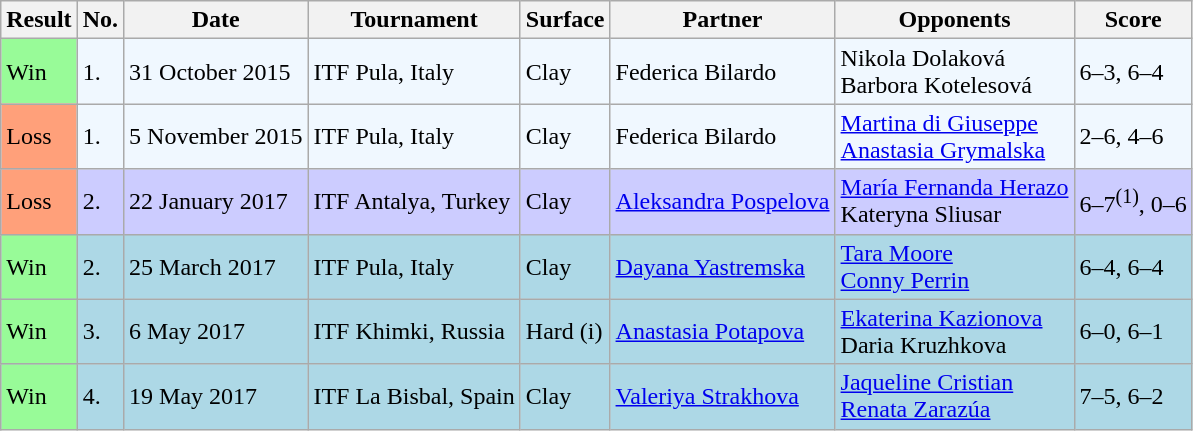<table class="sortable wikitable">
<tr>
<th>Result</th>
<th>No.</th>
<th>Date</th>
<th>Tournament</th>
<th>Surface</th>
<th>Partner</th>
<th>Opponents</th>
<th class="unsortable">Score</th>
</tr>
<tr style="background:#f0f8ff;">
<td style="background:#98fb98;">Win</td>
<td>1.</td>
<td>31 October 2015</td>
<td>ITF Pula, Italy</td>
<td>Clay</td>
<td> Federica Bilardo</td>
<td> Nikola Dolaková <br>  Barbora Kotelesová</td>
<td>6–3, 6–4</td>
</tr>
<tr style="background:#f0f8ff;">
<td bgcolor="FFA07A">Loss</td>
<td>1.</td>
<td>5 November 2015</td>
<td>ITF Pula, Italy</td>
<td>Clay</td>
<td> Federica Bilardo</td>
<td> <a href='#'>Martina di Giuseppe</a> <br>  <a href='#'>Anastasia Grymalska</a></td>
<td>2–6, 4–6</td>
</tr>
<tr style="background:#ccccff;">
<td bgcolor="FFA07A">Loss</td>
<td>2.</td>
<td>22 January 2017</td>
<td>ITF Antalya, Turkey</td>
<td>Clay</td>
<td> <a href='#'>Aleksandra Pospelova</a></td>
<td> <a href='#'>María Fernanda Herazo</a> <br>  Kateryna Sliusar</td>
<td>6–7<sup>(1)</sup>, 0–6</td>
</tr>
<tr style="background:lightblue;">
<td style="background:#98fb98;">Win</td>
<td>2.</td>
<td>25 March 2017</td>
<td>ITF Pula, Italy</td>
<td>Clay</td>
<td> <a href='#'>Dayana Yastremska</a></td>
<td> <a href='#'>Tara Moore</a> <br>  <a href='#'>Conny Perrin</a></td>
<td>6–4, 6–4</td>
</tr>
<tr style="background:lightblue;">
<td style="background:#98fb98;">Win</td>
<td>3.</td>
<td>6 May 2017</td>
<td>ITF Khimki, Russia</td>
<td>Hard (i)</td>
<td> <a href='#'>Anastasia Potapova</a></td>
<td> <a href='#'>Ekaterina Kazionova</a> <br>  Daria Kruzhkova</td>
<td>6–0, 6–1</td>
</tr>
<tr style="background:lightblue;">
<td style="background:#98fb98;">Win</td>
<td>4.</td>
<td>19 May 2017</td>
<td>ITF La Bisbal, Spain</td>
<td>Clay</td>
<td> <a href='#'>Valeriya Strakhova</a></td>
<td> <a href='#'>Jaqueline Cristian</a> <br>  <a href='#'>Renata Zarazúa</a></td>
<td>7–5, 6–2</td>
</tr>
</table>
